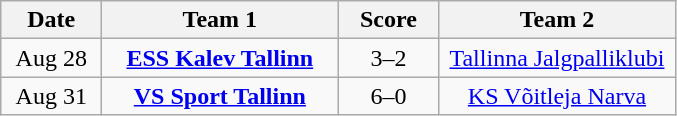<table class="wikitable" style="text-align: center">
<tr>
<th width=60px>Date</th>
<th width=150px>Team 1</th>
<th width=60px>Score</th>
<th width=150px>Team 2</th>
</tr>
<tr>
<td>Aug 28</td>
<td><strong><a href='#'>ESS Kalev Tallinn</a></strong></td>
<td>3–2</td>
<td><a href='#'>Tallinna Jalgpalliklubi</a></td>
</tr>
<tr>
<td>Aug 31</td>
<td><strong><a href='#'>VS Sport Tallinn</a></strong></td>
<td>6–0</td>
<td><a href='#'>KS Võitleja Narva</a></td>
</tr>
</table>
